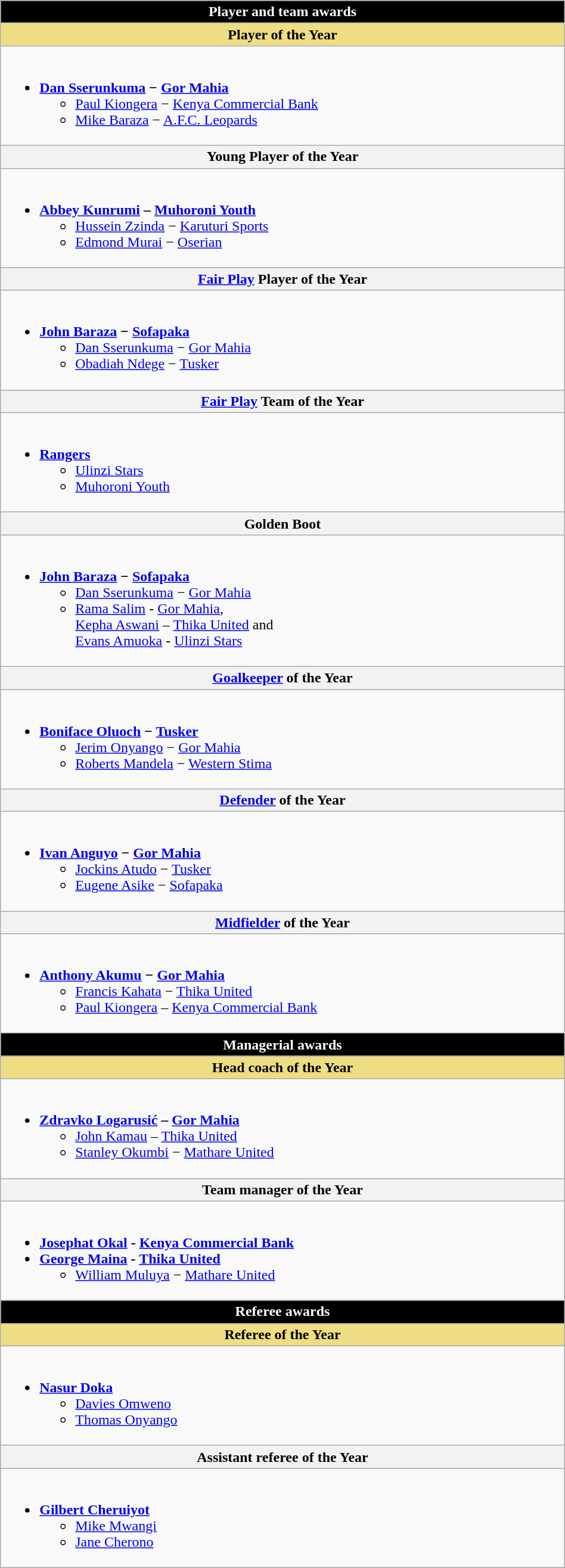<table class="wikitable" width="50%">
<tr>
<th style="background:#000000; color: #FFFFFF">Player and team awards</th>
</tr>
<tr>
<th style="background:#EEDD82;">Player of the Year</th>
</tr>
<tr>
<td valign="top"><br><ul><li><strong> <a href='#'>Dan Sserunkuma</a> − <a href='#'>Gor Mahia</a></strong><ul><li> <a href='#'>Paul Kiongera</a> − <a href='#'>Kenya Commercial Bank</a></li><li> <a href='#'>Mike Baraza</a> − <a href='#'>A.F.C. Leopards</a></li></ul></li></ul></td>
</tr>
<tr>
<th>Young Player of the Year</th>
</tr>
<tr>
<td valign="top"><br><ul><li><strong> <a href='#'>Abbey Kunrumi</a> – <a href='#'>Muhoroni Youth</a></strong><ul><li> <a href='#'>Hussein Zzinda</a> − <a href='#'>Karuturi Sports</a></li><li> <a href='#'>Edmond Murai</a> − <a href='#'>Oserian</a></li></ul></li></ul></td>
</tr>
<tr>
<th><a href='#'>Fair Play</a> Player of the Year</th>
</tr>
<tr>
<td valign="top"><br><ul><li><strong> <a href='#'>John Baraza</a> − <a href='#'>Sofapaka</a></strong><ul><li> <a href='#'>Dan Sserunkuma</a> − <a href='#'>Gor Mahia</a></li><li> <a href='#'>Obadiah Ndege</a> − <a href='#'>Tusker</a></li></ul></li></ul></td>
</tr>
<tr>
<th><a href='#'>Fair Play</a> Team of the Year</th>
</tr>
<tr>
<td valign="top"><br><ul><li><strong><a href='#'>Rangers</a></strong><ul><li><a href='#'>Ulinzi Stars</a></li><li><a href='#'>Muhoroni Youth</a></li></ul></li></ul></td>
</tr>
<tr>
<th>Golden Boot</th>
</tr>
<tr>
<td valign="top"><br><ul><li><strong> <a href='#'>John Baraza</a> − <a href='#'>Sofapaka</a></strong><ul><li> <a href='#'>Dan Sserunkuma</a> − <a href='#'>Gor Mahia</a></li><li> <a href='#'>Rama Salim</a> - <a href='#'>Gor Mahia</a>,<br> <a href='#'>Kepha Aswani</a> – <a href='#'>Thika United</a> and<br> <a href='#'>Evans Amuoka</a> - <a href='#'>Ulinzi Stars</a></li></ul></li></ul></td>
</tr>
<tr>
<th><a href='#'>Goalkeeper</a> of the Year</th>
</tr>
<tr>
<td valign="top"><br><ul><li><strong> <a href='#'>Boniface Oluoch</a> − <a href='#'>Tusker</a></strong><ul><li> <a href='#'>Jerim Onyango</a> − <a href='#'>Gor Mahia</a></li><li> <a href='#'>Roberts Mandela</a> − <a href='#'>Western Stima</a></li></ul></li></ul></td>
</tr>
<tr>
<th><a href='#'>Defender</a> of the Year</th>
</tr>
<tr>
<td valign="top"><br><ul><li><strong> <a href='#'>Ivan Anguyo</a> − <a href='#'>Gor Mahia</a></strong><ul><li> <a href='#'>Jockins Atudo</a> − <a href='#'>Tusker</a></li><li> <a href='#'>Eugene Asike</a> − <a href='#'>Sofapaka</a></li></ul></li></ul></td>
</tr>
<tr>
<th><a href='#'>Midfielder</a> of the Year</th>
</tr>
<tr>
<td valign="top"><br><ul><li><strong> <a href='#'>Anthony Akumu</a> − <a href='#'>Gor Mahia</a></strong><ul><li> <a href='#'>Francis Kahata</a> − <a href='#'>Thika United</a></li><li> <a href='#'>Paul Kiongera</a> – <a href='#'>Kenya Commercial Bank</a></li></ul></li></ul></td>
</tr>
<tr>
<th style="background:#000000; color: #FFFFFF">Managerial awards</th>
</tr>
<tr>
<th style="background:#EEDD82;">Head coach of the Year</th>
</tr>
<tr>
<td valign="top"><br><ul><li><strong> <a href='#'>Zdravko Logarusić</a> – <a href='#'>Gor Mahia</a></strong><ul><li> <a href='#'>John Kamau</a> – <a href='#'>Thika United</a></li><li> <a href='#'>Stanley Okumbi</a> − <a href='#'>Mathare United</a></li></ul></li></ul></td>
</tr>
<tr>
<th>Team manager of the Year</th>
</tr>
<tr>
<td valign="top"><br><ul><li><strong> <a href='#'>Josephat Okal</a> - <a href='#'>Kenya Commercial Bank</a></strong></li><li><strong> <a href='#'>George Maina</a> - <a href='#'>Thika United</a></strong><ul><li> <a href='#'>William Muluya</a> − <a href='#'>Mathare United</a></li></ul></li></ul></td>
</tr>
<tr>
<th style="background:#000000; color: #FFFFFF">Referee awards</th>
</tr>
<tr>
</tr>
<tr>
<th style="background:#EEDD82;">Referee of the Year</th>
</tr>
<tr>
<td valign="top"><br><ul><li><strong><a href='#'>Nasur Doka</a></strong><ul><li><a href='#'>Davies Omweno</a></li><li><a href='#'>Thomas Onyango</a></li></ul></li></ul></td>
</tr>
<tr>
<th>Assistant referee of the Year</th>
</tr>
<tr>
<td valign="top"><br><ul><li><strong><a href='#'>Gilbert Cheruiyot</a></strong><ul><li><a href='#'>Mike Mwangi</a></li><li><a href='#'>Jane Cherono</a></li></ul></li></ul></td>
</tr>
</table>
